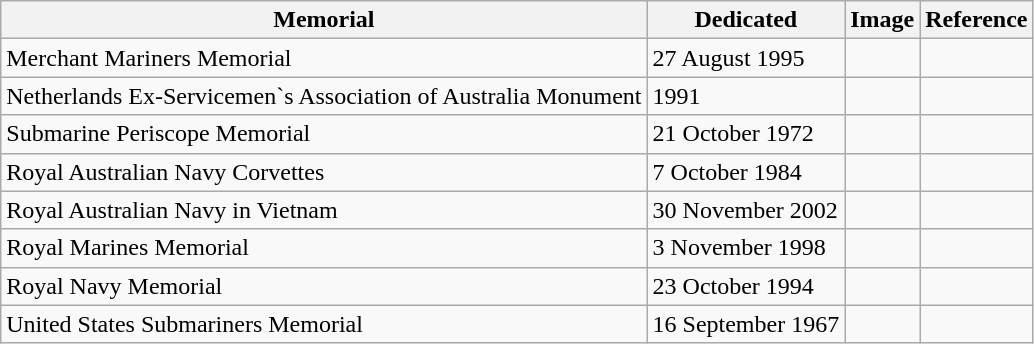<table class="wikitable">
<tr>
<th>Memorial</th>
<th>Dedicated</th>
<th>Image</th>
<th>Reference</th>
</tr>
<tr>
<td>Merchant Mariners Memorial</td>
<td>27 August 1995</td>
<td></td>
<td></td>
</tr>
<tr>
<td>Netherlands Ex-Servicemen`s Association of Australia Monument</td>
<td>1991</td>
<td></td>
<td></td>
</tr>
<tr>
<td>Submarine Periscope Memorial</td>
<td>21 October 1972</td>
<td></td>
<td></td>
</tr>
<tr>
<td>Royal Australian Navy Corvettes</td>
<td>7 October 1984</td>
<td></td>
<td></td>
</tr>
<tr>
<td>Royal Australian Navy in Vietnam</td>
<td>30 November 2002</td>
<td></td>
<td></td>
</tr>
<tr>
<td>Royal Marines Memorial</td>
<td>3 November 1998</td>
<td></td>
<td></td>
</tr>
<tr>
<td>Royal Navy Memorial</td>
<td>23 October 1994</td>
<td></td>
<td></td>
</tr>
<tr>
<td>United States Submariners Memorial</td>
<td>16 September 1967</td>
<td></td>
<td></td>
</tr>
</table>
